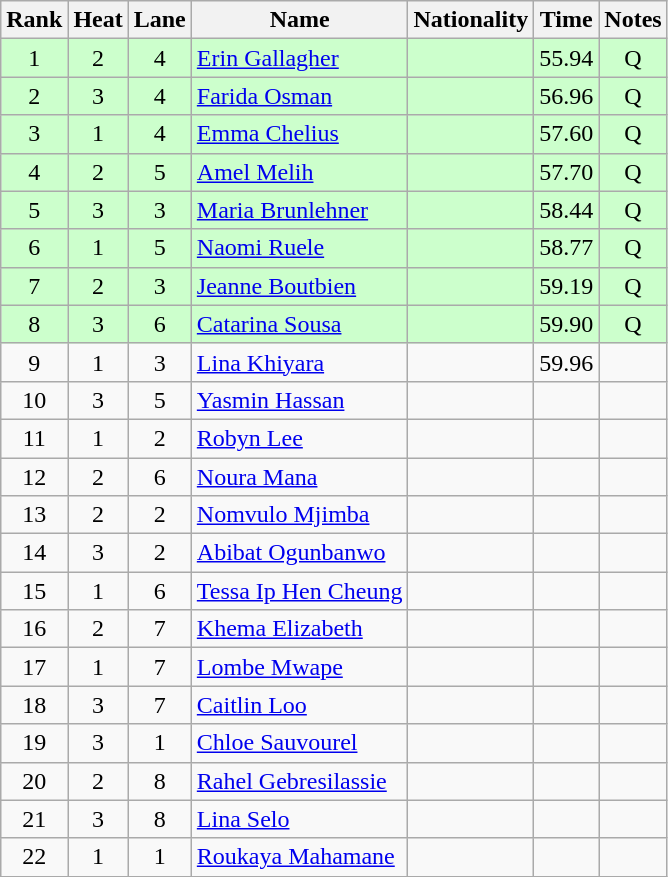<table class="wikitable sortable" style="text-align:center">
<tr>
<th>Rank</th>
<th>Heat</th>
<th>Lane</th>
<th>Name</th>
<th>Nationality</th>
<th>Time</th>
<th>Notes</th>
</tr>
<tr bgcolor=ccffcc>
<td>1</td>
<td>2</td>
<td>4</td>
<td align=left><a href='#'>Erin Gallagher</a></td>
<td align=left></td>
<td>55.94</td>
<td>Q</td>
</tr>
<tr bgcolor=ccffcc>
<td>2</td>
<td>3</td>
<td>4</td>
<td align=left><a href='#'>Farida Osman</a></td>
<td align=left></td>
<td>56.96</td>
<td>Q</td>
</tr>
<tr bgcolor=ccffcc>
<td>3</td>
<td>1</td>
<td>4</td>
<td align=left><a href='#'>Emma Chelius</a></td>
<td align=left></td>
<td>57.60</td>
<td>Q</td>
</tr>
<tr bgcolor=ccffcc>
<td>4</td>
<td>2</td>
<td>5</td>
<td align=left><a href='#'>Amel Melih</a></td>
<td align=left></td>
<td>57.70</td>
<td>Q</td>
</tr>
<tr bgcolor=ccffcc>
<td>5</td>
<td>3</td>
<td>3</td>
<td align=left><a href='#'>Maria Brunlehner</a></td>
<td align=left></td>
<td>58.44</td>
<td>Q</td>
</tr>
<tr bgcolor=ccffcc>
<td>6</td>
<td>1</td>
<td>5</td>
<td align=left><a href='#'>Naomi Ruele</a></td>
<td align=left></td>
<td>58.77</td>
<td>Q</td>
</tr>
<tr bgcolor=ccffcc>
<td>7</td>
<td>2</td>
<td>3</td>
<td align=left><a href='#'>Jeanne Boutbien</a></td>
<td align=left></td>
<td>59.19</td>
<td>Q</td>
</tr>
<tr bgcolor=ccffcc>
<td>8</td>
<td>3</td>
<td>6</td>
<td align=left><a href='#'>Catarina Sousa</a></td>
<td align=left></td>
<td>59.90</td>
<td>Q</td>
</tr>
<tr>
<td>9</td>
<td>1</td>
<td>3</td>
<td align=left><a href='#'>Lina Khiyara</a></td>
<td align=left></td>
<td>59.96</td>
<td></td>
</tr>
<tr>
<td>10</td>
<td>3</td>
<td>5</td>
<td align=left><a href='#'>Yasmin Hassan</a></td>
<td align=left></td>
<td></td>
<td></td>
</tr>
<tr>
<td>11</td>
<td>1</td>
<td>2</td>
<td align=left><a href='#'>Robyn Lee</a></td>
<td align=left></td>
<td></td>
<td></td>
</tr>
<tr>
<td>12</td>
<td>2</td>
<td>6</td>
<td align=left><a href='#'>Noura Mana</a></td>
<td align=left></td>
<td></td>
<td></td>
</tr>
<tr>
<td>13</td>
<td>2</td>
<td>2</td>
<td align=left><a href='#'>Nomvulo Mjimba</a></td>
<td align=left></td>
<td></td>
<td></td>
</tr>
<tr>
<td>14</td>
<td>3</td>
<td>2</td>
<td align=left><a href='#'>Abibat Ogunbanwo</a></td>
<td align=left></td>
<td></td>
<td></td>
</tr>
<tr>
<td>15</td>
<td>1</td>
<td>6</td>
<td align=left><a href='#'>Tessa Ip Hen Cheung</a></td>
<td align=left></td>
<td></td>
<td></td>
</tr>
<tr>
<td>16</td>
<td>2</td>
<td>7</td>
<td align=left><a href='#'>Khema Elizabeth</a></td>
<td align=left></td>
<td></td>
<td></td>
</tr>
<tr>
<td>17</td>
<td>1</td>
<td>7</td>
<td align=left><a href='#'>Lombe Mwape</a></td>
<td align=left></td>
<td></td>
<td></td>
</tr>
<tr>
<td>18</td>
<td>3</td>
<td>7</td>
<td align=left><a href='#'>Caitlin Loo</a></td>
<td align=left></td>
<td></td>
<td></td>
</tr>
<tr>
<td>19</td>
<td>3</td>
<td>1</td>
<td align=left><a href='#'>Chloe Sauvourel</a></td>
<td align=left></td>
<td></td>
<td></td>
</tr>
<tr>
<td>20</td>
<td>2</td>
<td>8</td>
<td align=left><a href='#'>Rahel Gebresilassie</a></td>
<td align=left></td>
<td></td>
<td></td>
</tr>
<tr>
<td>21</td>
<td>3</td>
<td>8</td>
<td align=left><a href='#'>Lina Selo</a></td>
<td align=left></td>
<td></td>
<td></td>
</tr>
<tr>
<td>22</td>
<td>1</td>
<td>1</td>
<td align=left><a href='#'>Roukaya Mahamane</a></td>
<td align=left></td>
<td></td>
<td></td>
</tr>
</table>
